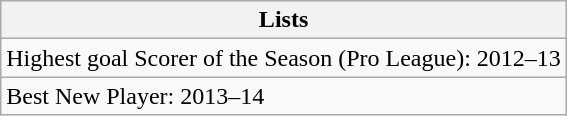<table class="wikitable">
<tr>
<th>Lists</th>
</tr>
<tr>
<td>Highest goal Scorer of the Season (Pro League): 2012–13</td>
</tr>
<tr>
<td>Best New Player: 2013–14</td>
</tr>
</table>
